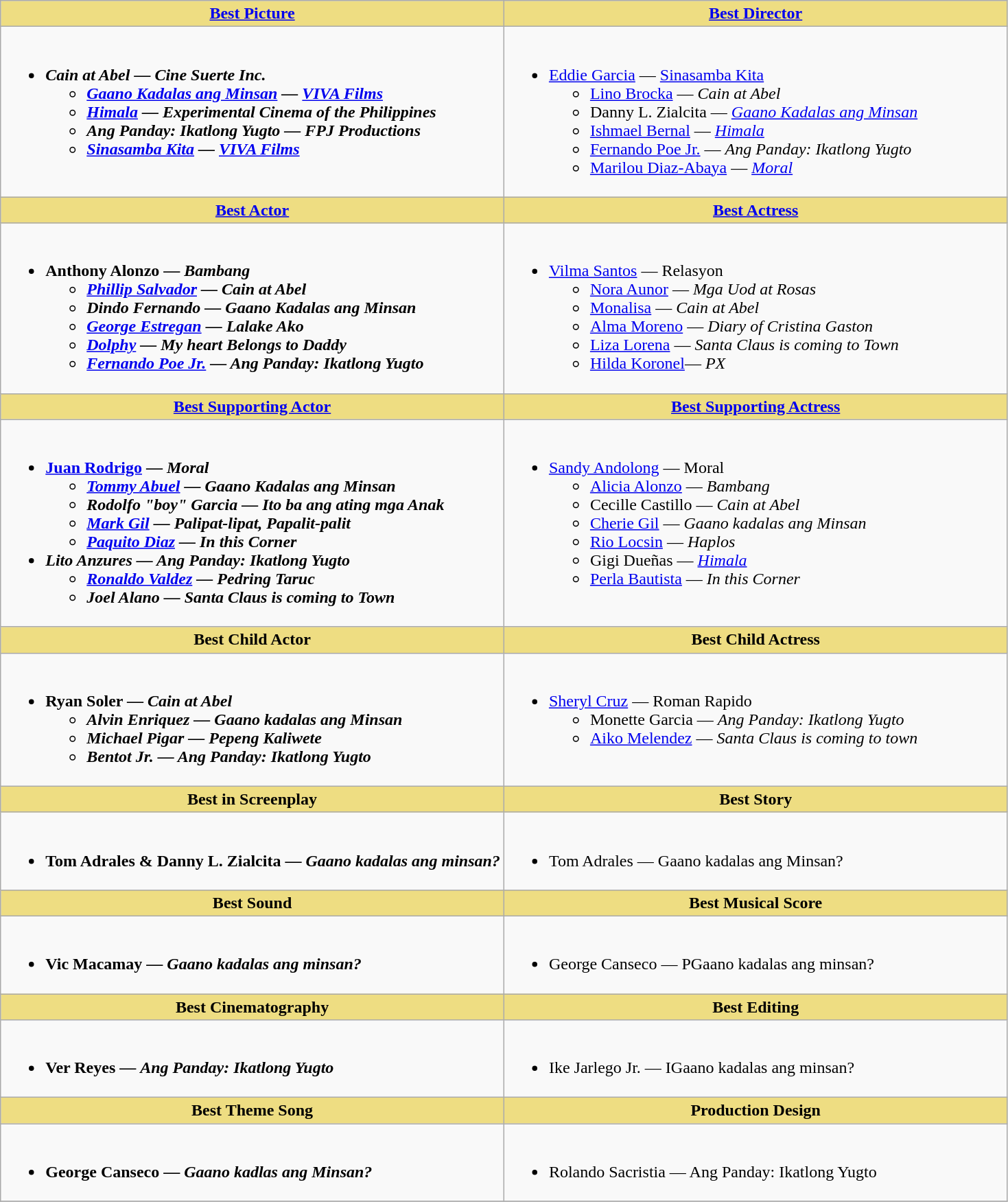<table class=wikitable>
<tr>
<th style="background:#EEDD82; width:50%"><a href='#'>Best Picture</a></th>
<th style="background:#EEDD82; width:50%"><a href='#'>Best Director</a></th>
</tr>
<tr>
<td valign="top"><br><ul><li><strong><em>Cain at Abel<em> — Cine Suerte Inc.<strong><ul><li></em><a href='#'>Gaano Kadalas ang Minsan</a><em> — </em><a href='#'>VIVA Films</a><em></li><li></em><a href='#'>Himala</a><em> — </em>Experimental Cinema of the Philippines<em></li><li></em>Ang Panday: Ikatlong Yugto<em> — </em>FPJ Productions<em></li><li></em><a href='#'>Sinasamba Kita</a><em> — </em><a href='#'>VIVA Films</a><em></li></ul></li></ul></td>
<td valign="top"><br><ul><li></strong><a href='#'>Eddie Garcia</a> — </em><a href='#'>Sinasamba Kita</a></em></strong><ul><li><a href='#'>Lino Brocka</a> — <em>Cain at Abel</em></li><li>Danny L. Zialcita — <em><a href='#'>Gaano Kadalas ang Minsan</a></em></li><li><a href='#'>Ishmael Bernal</a> — <em> <a href='#'>Himala</a></em></li><li><a href='#'>Fernando Poe Jr.</a> — <em>Ang Panday: Ikatlong Yugto</em></li><li><a href='#'>Marilou Diaz-Abaya</a> — <em><a href='#'>Moral</a></em></li></ul></li></ul></td>
</tr>
<tr>
<th style="background:#EEDD82; width:50%"><a href='#'>Best Actor</a></th>
<th style="background:#EEDD82; width:50%"><a href='#'>Best Actress</a></th>
</tr>
<tr>
<td valign="top"><br><ul><li><strong>Anthony Alonzo — <em>Bambang<strong><em><ul><li><a href='#'>Phillip Salvador</a> — </em>Cain at Abel<em></li><li>Dindo Fernando — </em>Gaano Kadalas ang Minsan<em></li><li><a href='#'>George Estregan</a> — </strong>Lalake Ako</em></li><li><a href='#'>Dolphy</a> — <strong>My heart Belongs to Daddy<em></li><li><a href='#'>Fernando Poe Jr.</a> — </em>Ang Panday: Ikatlong Yugto<em></li></ul></li></ul></td>
<td valign="top"><br><ul><li></strong><a href='#'>Vilma Santos</a> — </em>Relasyon</em></strong><ul><li><a href='#'>Nora Aunor</a> — <em>Mga Uod at Rosas</em></li><li><a href='#'>Monalisa</a> — <em>Cain at Abel</em></li><li><a href='#'>Alma Moreno</a> — <em>Diary of Cristina Gaston</em></li><li><a href='#'>Liza Lorena</a> — <em>Santa Claus is coming to Town</em></li><li><a href='#'>Hilda Koronel</a>— <em>PX</em></li></ul></li></ul></td>
</tr>
<tr>
<th style="background:#EEDD82; width:50%"><a href='#'>Best Supporting Actor</a></th>
<th style="background:#EEDD82; width:50%"><a href='#'>Best Supporting Actress</a></th>
</tr>
<tr>
<td valign="top"><br><ul><li><strong><a href='#'>Juan Rodrigo</a> — <em>Moral<strong><em><ul><li><a href='#'>Tommy Abuel</a> — </em>Gaano Kadalas ang Minsan<em></li><li>Rodolfo "boy" Garcia — </em>Ito ba ang ating mga Anak<em></li><li><a href='#'>Mark Gil</a> — </em>Palipat-lipat, Papalit-palit<em></li><li><a href='#'>Paquito Diaz</a> — </em>In this Corner<em></li></ul></li><li>Lito Anzures — </em>Ang Panday: Ikatlong Yugto<em><ul><li><a href='#'>Ronaldo Valdez</a> — </em>Pedring Taruc<em></li><li>Joel Alano — </em>Santa Claus is coming to Town<em></li></ul></li></ul></td>
<td valign="top"><br><ul><li></strong><a href='#'>Sandy Andolong</a> — </em>Moral</em></strong><ul><li><a href='#'>Alicia Alonzo</a> — <em>Bambang</em></li><li>Cecille Castillo — <em>Cain at Abel</em></li><li><a href='#'>Cherie Gil</a> — <em>Gaano kadalas ang Minsan</em></li><li><a href='#'>Rio Locsin</a> — <em>Haplos</em></li><li>Gigi Dueñas — <em><a href='#'>Himala</a></em></li><li><a href='#'>Perla Bautista</a> — <em>In this Corner</em></li></ul></li></ul></td>
</tr>
<tr>
<th style="background:#EEDD82; width:50%">Best Child Actor</th>
<th style="background:#EEDD82; width:50%">Best Child Actress</th>
</tr>
<tr>
<td valign="top"><br><ul><li><strong> Ryan Soler — <em>Cain at Abel<strong><em><ul><li>Alvin Enriquez — </em>Gaano kadalas ang Minsan<em></li><li>Michael Pigar — </em>Pepeng Kaliwete<em></li><li>Bentot Jr. — </em>Ang Panday: Ikatlong Yugto<em></li></ul></li></ul></td>
<td valign="top"><br><ul><li></strong><a href='#'>Sheryl Cruz</a>  — </em>Roman Rapido</em></strong><ul><li>Monette Garcia — <em>Ang Panday: Ikatlong Yugto</em></li><li><a href='#'>Aiko Melendez</a> — <em>Santa Claus is coming to town</em></li></ul></li></ul></td>
</tr>
<tr>
<th style="background:#EEDD82; width:50%">Best in Screenplay</th>
<th style="background:#EEDD82; width:50%">Best Story</th>
</tr>
<tr>
<td valign="top"><br><ul><li><strong> Tom Adrales & Danny L. Zialcita — <em>Gaano kadalas ang minsan?<strong><em></li></ul></td>
<td valign="top"><br><ul><li></strong> Tom Adrales — </em>Gaano kadalas ang Minsan?</em></strong></li></ul></td>
</tr>
<tr>
<th style="background:#EEDD82; width:50%">Best Sound</th>
<th style="background:#EEDD82; width:50%">Best Musical Score</th>
</tr>
<tr>
<td valign="top"><br><ul><li><strong> Vic Macamay — <em>  Gaano kadalas ang minsan?<strong><em></li></ul></td>
<td valign="top"><br><ul><li></strong>  George Canseco — </em>PGaano kadalas ang minsan?</em></strong></li></ul></td>
</tr>
<tr>
<th style="background:#EEDD82; width:50%">Best Cinematography</th>
<th style="background:#EEDD82; width:50%">Best Editing</th>
</tr>
<tr>
<td valign="top"><br><ul><li><strong>  Ver Reyes  — <em>Ang Panday: Ikatlong Yugto<strong><em></li></ul></td>
<td valign="top"><br><ul><li></strong>  Ike Jarlego Jr. — </em>IGaano kadalas ang minsan?</em></strong></li></ul></td>
</tr>
<tr>
<th style="background:#EEDD82; width:50%">Best Theme Song</th>
<th style="background:#EEDD82; width:50%">Production Design</th>
</tr>
<tr>
<td valign="top"><br><ul><li><strong> George Canseco — <em>Gaano kadlas ang Minsan?<strong><em></li></ul></td>
<td valign="top"><br><ul><li></strong> Rolando Sacristia — </em>Ang Panday: Ikatlong Yugto</em></strong></li></ul></td>
</tr>
<tr>
</tr>
</table>
